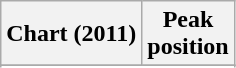<table class="wikitable sortable plainrowheaders">
<tr>
<th scope="col">Chart (2011)</th>
<th scope="col">Peak<br>position</th>
</tr>
<tr>
</tr>
<tr>
</tr>
<tr>
</tr>
<tr>
</tr>
<tr>
</tr>
<tr>
</tr>
<tr>
</tr>
</table>
